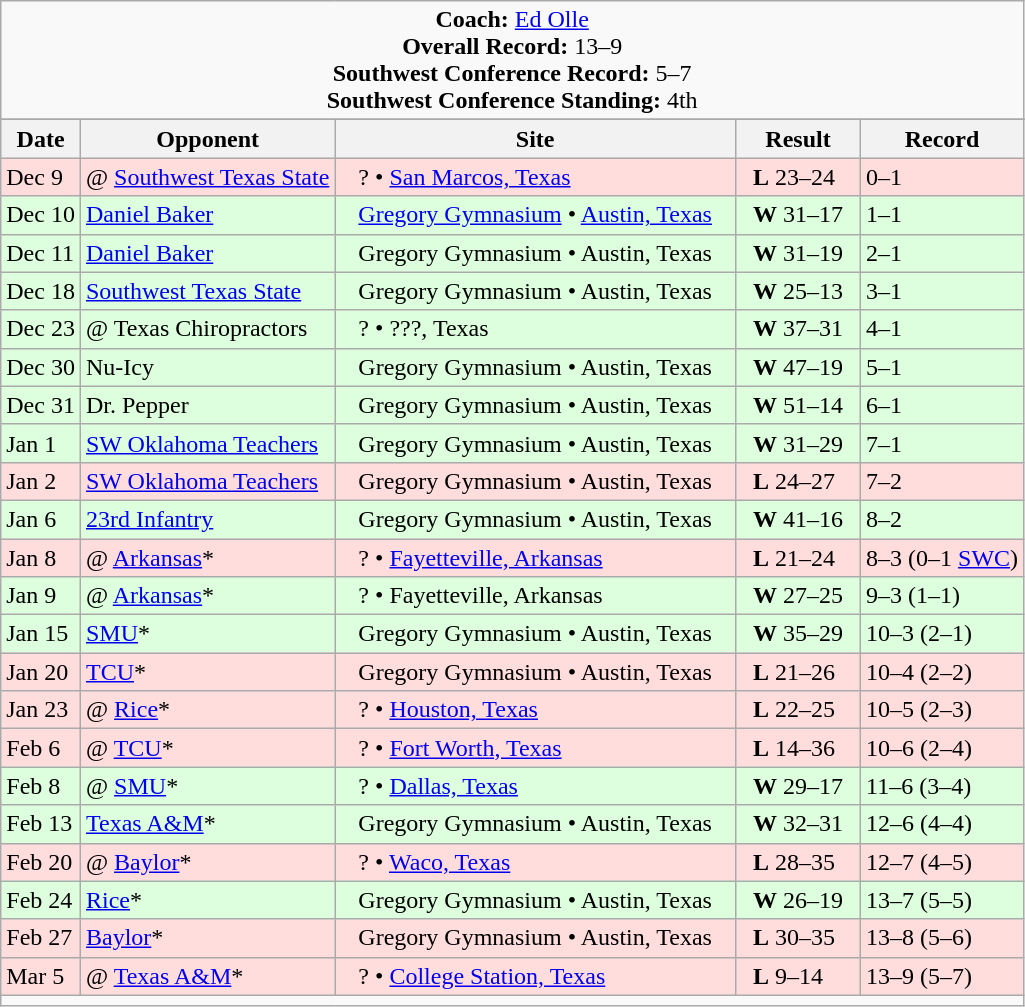<table class="wikitable">
<tr>
<td colspan=8 style="text-align: center;"><strong>Coach:</strong> <a href='#'>Ed Olle</a><br><strong>Overall Record:</strong> 13–9<br><strong>Southwest Conference Record:</strong> 5–7<br><strong>Southwest Conference Standing:</strong> 4th</td>
</tr>
<tr>
</tr>
<tr>
<th>Date</th>
<th>Opponent</th>
<th>Site</th>
<th>Result</th>
<th>Record</th>
</tr>
<tr style="background: #ffdddd;">
<td>Dec 9</td>
<td>@ <a href='#'>Southwest Texas State</a></td>
<td>   ? • <a href='#'>San Marcos, Texas</a>   </td>
<td>  <strong>L</strong> 23–24  </td>
<td>0–1</td>
</tr>
<tr style="background: #ddffdd;">
<td>Dec 10</td>
<td><a href='#'>Daniel Baker</a></td>
<td>   <a href='#'>Gregory Gymnasium</a> • <a href='#'>Austin, Texas</a>   </td>
<td>  <strong>W</strong> 31–17  </td>
<td>1–1</td>
</tr>
<tr style="background: #ddffdd;">
<td>Dec 11</td>
<td><a href='#'>Daniel Baker</a></td>
<td>   Gregory Gymnasium • Austin, Texas   </td>
<td>  <strong>W</strong> 31–19  </td>
<td>2–1</td>
</tr>
<tr style="background: #ddffdd;">
<td>Dec 18</td>
<td><a href='#'>Southwest Texas State</a></td>
<td>   Gregory Gymnasium • Austin, Texas   </td>
<td>  <strong>W</strong> 25–13  </td>
<td>3–1</td>
</tr>
<tr style="background: #ddffdd;">
<td>Dec 23</td>
<td>@ Texas Chiropractors</td>
<td>   ? • ???, Texas   </td>
<td>  <strong>W</strong> 37–31  </td>
<td>4–1</td>
</tr>
<tr style="background: #ddffdd;">
<td>Dec 30</td>
<td>Nu-Icy</td>
<td>   Gregory Gymnasium • Austin, Texas   </td>
<td>  <strong>W</strong> 47–19  </td>
<td>5–1</td>
</tr>
<tr style="background: #ddffdd;">
<td>Dec 31</td>
<td>Dr. Pepper</td>
<td>   Gregory Gymnasium • Austin, Texas   </td>
<td>  <strong>W</strong> 51–14  </td>
<td>6–1</td>
</tr>
<tr style="background: #ddffdd;">
<td>Jan 1</td>
<td><a href='#'>SW Oklahoma Teachers</a></td>
<td>   Gregory Gymnasium • Austin, Texas   </td>
<td>  <strong>W</strong> 31–29  </td>
<td>7–1</td>
</tr>
<tr style="background: #ffdddd;">
<td>Jan 2</td>
<td><a href='#'>SW Oklahoma Teachers</a></td>
<td>   Gregory Gymnasium • Austin, Texas   </td>
<td>  <strong>L</strong> 24–27  </td>
<td>7–2</td>
</tr>
<tr style="background: #ddffdd;">
<td>Jan 6</td>
<td><a href='#'>23rd Infantry</a></td>
<td>   Gregory Gymnasium • Austin, Texas   </td>
<td>  <strong>W</strong> 41–16  </td>
<td>8–2</td>
</tr>
<tr style="background: #ffdddd;">
<td>Jan 8</td>
<td>@ <a href='#'>Arkansas</a>*</td>
<td>   ? • <a href='#'>Fayetteville, Arkansas</a>   </td>
<td>  <strong>L</strong> 21–24  </td>
<td>8–3 (0–1 <a href='#'>SWC</a>)</td>
</tr>
<tr style="background: #ddffdd;">
<td>Jan 9</td>
<td>@ <a href='#'>Arkansas</a>*</td>
<td>   ? • Fayetteville, Arkansas   </td>
<td>  <strong>W</strong> 27–25  </td>
<td>9–3 (1–1)</td>
</tr>
<tr style="background: #ddffdd;">
<td>Jan 15</td>
<td><a href='#'>SMU</a>*</td>
<td>   Gregory Gymnasium • Austin, Texas   </td>
<td>  <strong>W</strong> 35–29  </td>
<td>10–3 (2–1)</td>
</tr>
<tr style="background: #ffdddd;">
<td>Jan 20</td>
<td><a href='#'>TCU</a>*</td>
<td>   Gregory Gymnasium • Austin, Texas   </td>
<td>  <strong>L</strong> 21–26  </td>
<td>10–4 (2–2)</td>
</tr>
<tr style="background: #ffdddd;">
<td>Jan 23</td>
<td>@ <a href='#'>Rice</a>*</td>
<td>   ? • <a href='#'>Houston, Texas</a>   </td>
<td>  <strong>L</strong> 22–25  </td>
<td>10–5 (2–3)</td>
</tr>
<tr style="background: #ffdddd;">
<td>Feb 6</td>
<td>@ <a href='#'>TCU</a>*</td>
<td>   ? • <a href='#'>Fort Worth, Texas</a>   </td>
<td>  <strong>L</strong> 14–36  </td>
<td>10–6 (2–4)</td>
</tr>
<tr style="background: #ddffdd;">
<td>Feb 8</td>
<td>@ <a href='#'>SMU</a>*</td>
<td>   ? • <a href='#'>Dallas, Texas</a>   </td>
<td>  <strong>W</strong> 29–17  </td>
<td>11–6 (3–4)</td>
</tr>
<tr style="background: #ddffdd;">
<td>Feb 13</td>
<td><a href='#'>Texas A&M</a>*</td>
<td>   Gregory Gymnasium • Austin, Texas   </td>
<td>  <strong>W</strong> 32–31  </td>
<td>12–6 (4–4)</td>
</tr>
<tr style="background: #ffdddd;">
<td>Feb 20</td>
<td>@ <a href='#'>Baylor</a>*</td>
<td>   ? • <a href='#'>Waco, Texas</a>   </td>
<td>  <strong>L</strong> 28–35  </td>
<td>12–7 (4–5)</td>
</tr>
<tr style="background: #ddffdd;">
<td>Feb 24</td>
<td><a href='#'>Rice</a>*</td>
<td>   Gregory Gymnasium • Austin, Texas   </td>
<td>  <strong>W</strong> 26–19  </td>
<td>13–7 (5–5)</td>
</tr>
<tr style="background: #ffdddd;">
<td>Feb 27</td>
<td><a href='#'>Baylor</a>*</td>
<td>   Gregory Gymnasium • Austin, Texas   </td>
<td>  <strong>L</strong> 30–35  </td>
<td>13–8 (5–6)</td>
</tr>
<tr style="background: #ffdddd;">
<td>Mar 5</td>
<td>@ <a href='#'>Texas A&M</a>*</td>
<td>   ? • <a href='#'>College Station, Texas</a>   </td>
<td>  <strong>L</strong> 9–14  </td>
<td>13–9 (5–7)</td>
</tr>
<tr>
<td colspan=8></td>
</tr>
</table>
